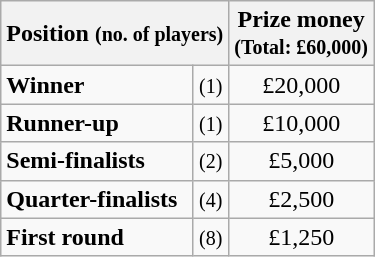<table class="wikitable">
<tr>
<th colspan=2>Position <small>(no. of players)</small></th>
<th>Prize money<br><small>(Total: £60,000)</small></th>
</tr>
<tr>
<td><strong>Winner</strong></td>
<td align=center><small>(1)</small></td>
<td align=center>£20,000</td>
</tr>
<tr>
<td><strong>Runner-up</strong></td>
<td align=center><small>(1)</small></td>
<td align=center>£10,000</td>
</tr>
<tr>
<td><strong>Semi-finalists</strong></td>
<td align=center><small>(2)</small></td>
<td align=center>£5,000</td>
</tr>
<tr>
<td><strong>Quarter-finalists</strong></td>
<td align=center><small>(4)</small></td>
<td align=center>£2,500</td>
</tr>
<tr>
<td><strong>First round</strong></td>
<td align=center><small>(8)</small></td>
<td align=center>£1,250</td>
</tr>
</table>
